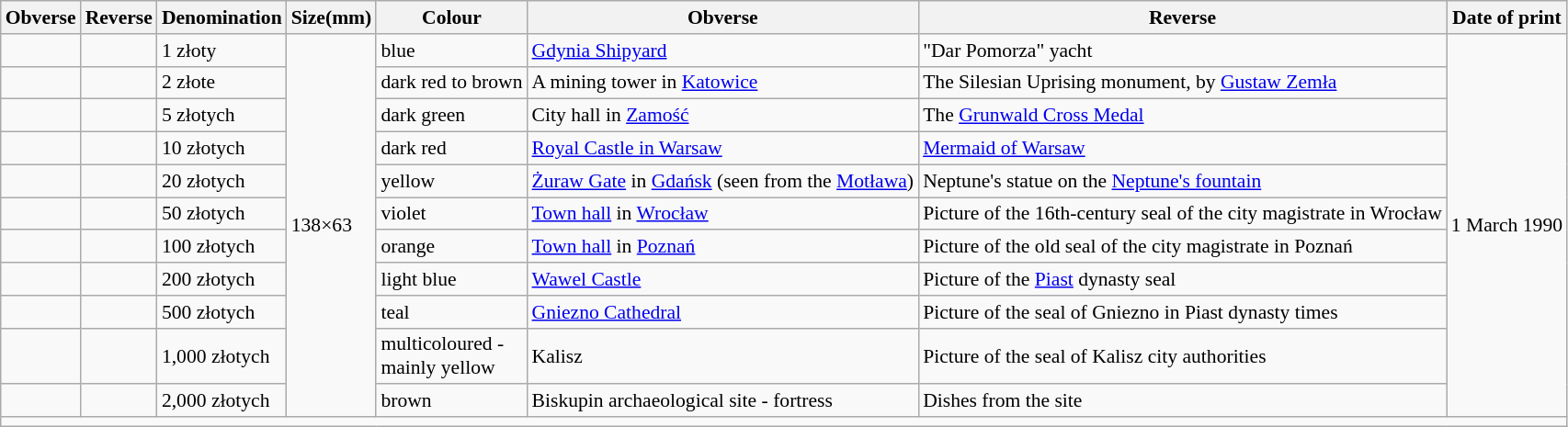<table class="wikitable" style="font-size: 90%">
<tr>
<th>Obverse</th>
<th>Reverse</th>
<th>Denomination</th>
<th>Size(mm)</th>
<th>Colour</th>
<th>Obverse</th>
<th>Reverse</th>
<th>Date of print</th>
</tr>
<tr>
<td></td>
<td></td>
<td>1 złoty</td>
<td rowspan="11">138×63</td>
<td>blue</td>
<td><a href='#'>Gdynia Shipyard</a></td>
<td>"Dar Pomorza" yacht</td>
<td rowspan="11">1 March 1990</td>
</tr>
<tr>
<td></td>
<td></td>
<td>2 złote</td>
<td>dark red to brown</td>
<td>A mining tower in <a href='#'>Katowice</a></td>
<td>The Silesian Uprising monument, by <a href='#'>Gustaw Zemła</a></td>
</tr>
<tr>
<td></td>
<td></td>
<td>5 złotych</td>
<td>dark green</td>
<td>City hall in <a href='#'>Zamość</a></td>
<td>The <a href='#'>Grunwald Cross Medal</a></td>
</tr>
<tr>
<td></td>
<td></td>
<td>10 złotych</td>
<td>dark red</td>
<td><a href='#'>Royal Castle in Warsaw</a></td>
<td><a href='#'>Mermaid of Warsaw</a></td>
</tr>
<tr>
<td></td>
<td></td>
<td>20 złotych</td>
<td>yellow</td>
<td><a href='#'>Żuraw Gate</a> in <a href='#'>Gdańsk</a> (seen from the <a href='#'>Motława</a>)</td>
<td>Neptune's statue on the <a href='#'>Neptune's fountain</a></td>
</tr>
<tr>
<td></td>
<td></td>
<td>50 złotych</td>
<td>violet</td>
<td><a href='#'>Town hall</a> in <a href='#'>Wrocław</a></td>
<td>Picture of the 16th-century seal of the city magistrate in Wrocław</td>
</tr>
<tr>
<td></td>
<td></td>
<td>100 złotych</td>
<td>orange</td>
<td><a href='#'>Town hall</a> in <a href='#'>Poznań</a></td>
<td>Picture of the old seal of the city magistrate in Poznań</td>
</tr>
<tr>
<td></td>
<td></td>
<td>200 złotych</td>
<td>light blue</td>
<td><a href='#'>Wawel Castle</a></td>
<td>Picture of the <a href='#'>Piast</a> dynasty seal</td>
</tr>
<tr>
<td></td>
<td></td>
<td>500 złotych</td>
<td>teal</td>
<td><a href='#'>Gniezno Cathedral</a></td>
<td>Picture of the seal of Gniezno in Piast dynasty times</td>
</tr>
<tr>
<td></td>
<td></td>
<td>1,000 złotych</td>
<td>multicoloured -<br>mainly yellow</td>
<td>Kalisz</td>
<td>Picture of the seal of Kalisz city authorities</td>
</tr>
<tr>
<td></td>
<td></td>
<td>2,000 złotych</td>
<td>brown</td>
<td>Biskupin archaeological site - fortress</td>
<td>Dishes from the site</td>
</tr>
<tr>
<td colspan="8"></td>
</tr>
</table>
